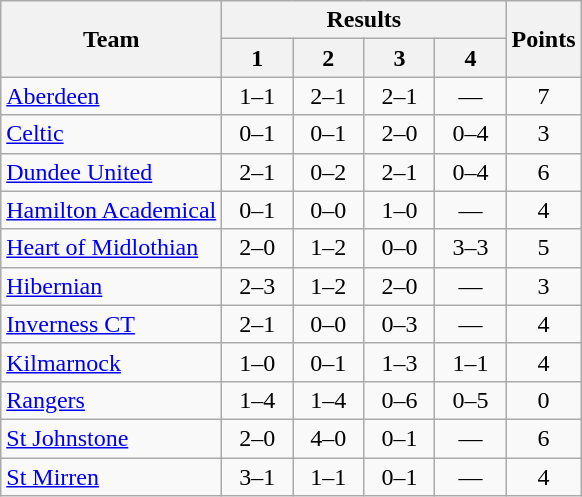<table class="wikitable" style="text-align:center">
<tr>
<th rowspan=2>Team</th>
<th colspan=4>Results</th>
<th rowspan=2>Points</th>
</tr>
<tr>
<th width=40>1</th>
<th width=40>2</th>
<th width=40>3</th>
<th width=40>4</th>
</tr>
<tr>
<td align=left><a href='#'>Aberdeen</a></td>
<td>1–1</td>
<td>2–1</td>
<td>2–1</td>
<td>—</td>
<td>7</td>
</tr>
<tr>
<td align=left><a href='#'>Celtic</a></td>
<td>0–1</td>
<td>0–1</td>
<td>2–0</td>
<td>0–4</td>
<td>3</td>
</tr>
<tr>
<td align=left><a href='#'>Dundee United</a></td>
<td>2–1</td>
<td>0–2</td>
<td>2–1</td>
<td>0–4</td>
<td>6</td>
</tr>
<tr>
<td align=left><a href='#'>Hamilton Academical</a></td>
<td>0–1</td>
<td>0–0</td>
<td>1–0</td>
<td>—</td>
<td>4</td>
</tr>
<tr>
<td align=left><a href='#'>Heart of Midlothian</a></td>
<td>2–0</td>
<td>1–2</td>
<td>0–0</td>
<td>3–3</td>
<td>5</td>
</tr>
<tr>
<td align=left><a href='#'>Hibernian</a></td>
<td>2–3</td>
<td>1–2</td>
<td>2–0</td>
<td>—</td>
<td>3</td>
</tr>
<tr>
<td align=left><a href='#'>Inverness CT</a></td>
<td>2–1</td>
<td>0–0</td>
<td>0–3</td>
<td>—</td>
<td>4</td>
</tr>
<tr>
<td align=left><a href='#'>Kilmarnock</a></td>
<td>1–0</td>
<td>0–1</td>
<td>1–3</td>
<td>1–1</td>
<td>4</td>
</tr>
<tr>
<td align=left><a href='#'>Rangers</a></td>
<td>1–4</td>
<td>1–4</td>
<td>0–6</td>
<td>0–5</td>
<td>0</td>
</tr>
<tr>
<td align=left><a href='#'>St Johnstone</a></td>
<td>2–0</td>
<td>4–0</td>
<td>0–1</td>
<td>—</td>
<td>6</td>
</tr>
<tr>
<td align=left><a href='#'>St Mirren</a></td>
<td>3–1</td>
<td>1–1</td>
<td>0–1</td>
<td>—</td>
<td>4</td>
</tr>
</table>
